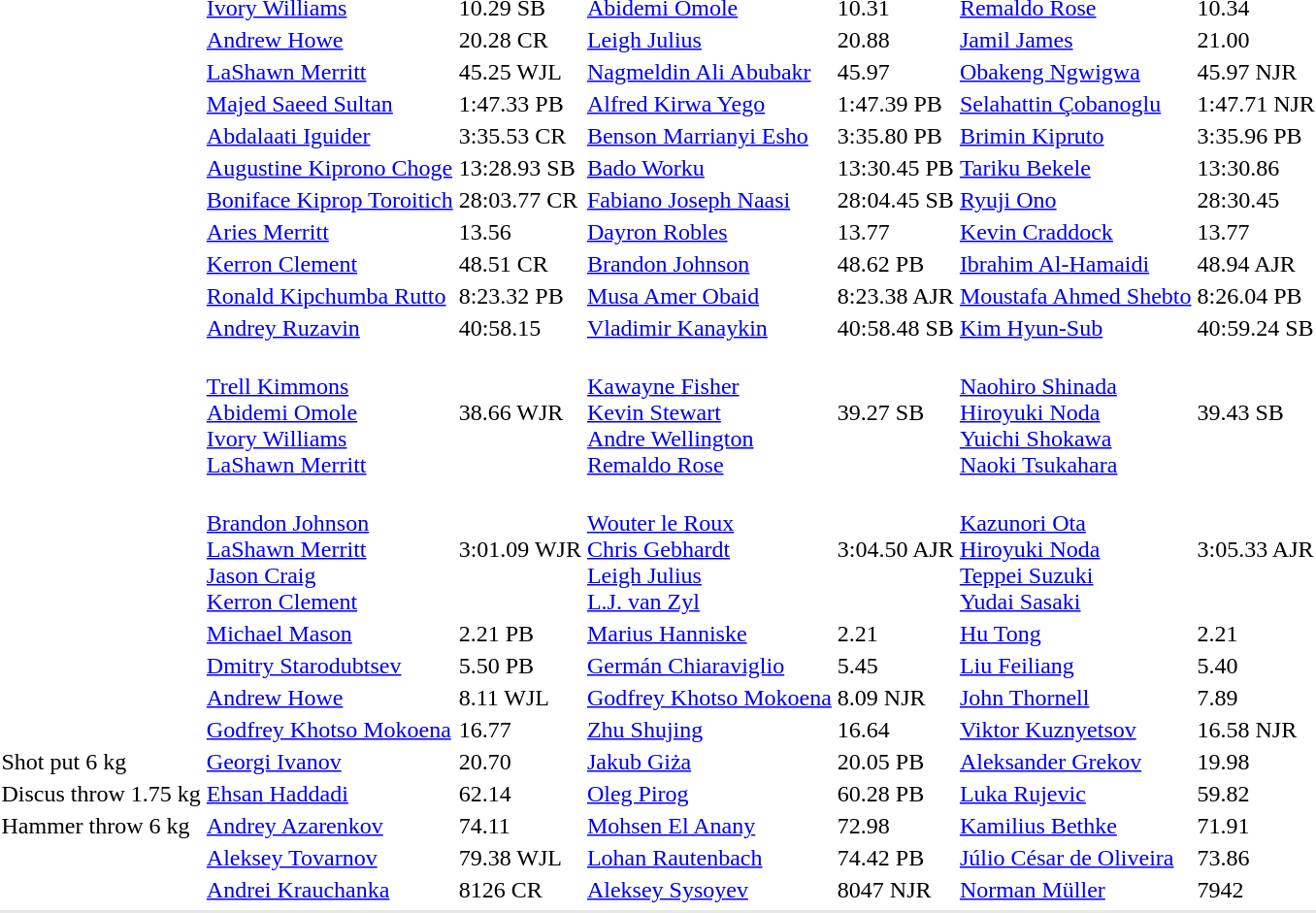<table>
<tr>
<td></td>
<td><a href='#'>Ivory Williams</a><br></td>
<td>10.29 SB</td>
<td><a href='#'>Abidemi Omole</a><br></td>
<td>10.31</td>
<td><a href='#'>Remaldo Rose</a><br></td>
<td>10.34</td>
</tr>
<tr>
<td></td>
<td><a href='#'>Andrew Howe</a><br></td>
<td>20.28 CR</td>
<td><a href='#'>Leigh Julius</a><br></td>
<td>20.88</td>
<td><a href='#'>Jamil James</a><br></td>
<td>21.00</td>
</tr>
<tr>
<td></td>
<td><a href='#'>LaShawn Merritt</a><br></td>
<td>45.25 WJL</td>
<td><a href='#'>Nagmeldin Ali Abubakr</a><br></td>
<td>45.97</td>
<td><a href='#'>Obakeng Ngwigwa</a><br></td>
<td>45.97 NJR</td>
</tr>
<tr>
<td></td>
<td><a href='#'>Majed Saeed Sultan</a><br></td>
<td>1:47.33 PB</td>
<td><a href='#'>Alfred Kirwa Yego</a><br></td>
<td>1:47.39 PB</td>
<td><a href='#'>Selahattin Çobanoglu</a><br></td>
<td>1:47.71 NJR</td>
</tr>
<tr>
<td></td>
<td><a href='#'>Abdalaati Iguider</a><br></td>
<td>3:35.53 CR</td>
<td><a href='#'>Benson Marrianyi Esho</a><br></td>
<td>3:35.80 PB</td>
<td><a href='#'>Brimin Kipruto</a><br></td>
<td>3:35.96 PB</td>
</tr>
<tr>
<td></td>
<td><a href='#'>Augustine Kiprono Choge</a><br></td>
<td>13:28.93 SB</td>
<td><a href='#'>Bado Worku</a><br></td>
<td>13:30.45  PB</td>
<td><a href='#'>Tariku Bekele</a><br></td>
<td>13:30.86</td>
</tr>
<tr>
<td></td>
<td><a href='#'>Boniface Kiprop Toroitich</a><br></td>
<td>28:03.77 CR</td>
<td><a href='#'>Fabiano Joseph Naasi</a><br></td>
<td>28:04.45 SB</td>
<td><a href='#'>Ryuji Ono</a><br></td>
<td>28:30.45</td>
</tr>
<tr>
<td></td>
<td><a href='#'>Aries Merritt</a><br></td>
<td>13.56</td>
<td><a href='#'>Dayron Robles</a><br></td>
<td>13.77</td>
<td><a href='#'>Kevin Craddock</a><br></td>
<td>13.77</td>
</tr>
<tr>
<td></td>
<td><a href='#'>Kerron Clement</a><br></td>
<td>48.51 CR</td>
<td><a href='#'>Brandon Johnson</a><br></td>
<td>48.62 PB</td>
<td><a href='#'>Ibrahim Al-Hamaidi</a><br></td>
<td>48.94 AJR</td>
</tr>
<tr>
<td></td>
<td><a href='#'>Ronald Kipchumba Rutto</a><br></td>
<td>8:23.32 PB</td>
<td><a href='#'>Musa Amer Obaid</a><br></td>
<td>8:23.38 AJR</td>
<td><a href='#'>Moustafa Ahmed Shebto</a><br></td>
<td>8:26.04 PB</td>
</tr>
<tr>
<td></td>
<td><a href='#'>Andrey Ruzavin</a><br></td>
<td>40:58.15</td>
<td><a href='#'>Vladimir Kanaykin</a><br></td>
<td>40:58.48 SB</td>
<td><a href='#'>Kim Hyun-Sub</a><br></td>
<td>40:59.24 SB</td>
</tr>
<tr>
<td></td>
<td><br><a href='#'>Trell Kimmons</a><br><a href='#'>Abidemi Omole</a><br><a href='#'>Ivory Williams</a><br><a href='#'>LaShawn Merritt</a></td>
<td>38.66 WJR</td>
<td><br><a href='#'>Kawayne Fisher</a><br><a href='#'>Kevin Stewart</a><br><a href='#'>Andre Wellington</a><br><a href='#'>Remaldo Rose</a></td>
<td>39.27 SB</td>
<td><br><a href='#'>Naohiro Shinada</a><br><a href='#'>Hiroyuki Noda</a><br><a href='#'>Yuichi Shokawa</a><br><a href='#'>Naoki Tsukahara</a></td>
<td>39.43 SB</td>
</tr>
<tr>
<td></td>
<td><br><a href='#'>Brandon Johnson</a><br><a href='#'>LaShawn Merritt</a><br><a href='#'>Jason Craig</a><br><a href='#'>Kerron Clement</a></td>
<td>3:01.09 WJR</td>
<td><br><a href='#'>Wouter le Roux</a><br><a href='#'>Chris Gebhardt</a><br><a href='#'>Leigh Julius</a><br><a href='#'>L.J. van Zyl</a></td>
<td>3:04.50 AJR</td>
<td><br><a href='#'>Kazunori Ota</a><br><a href='#'>Hiroyuki Noda</a><br><a href='#'>Teppei Suzuki</a><br><a href='#'>Yudai Sasaki</a></td>
<td>3:05.33 AJR</td>
</tr>
<tr>
<td></td>
<td><a href='#'>Michael Mason</a><br></td>
<td>2.21 PB</td>
<td><a href='#'>Marius Hanniske</a><br></td>
<td>2.21</td>
<td><a href='#'>Hu Tong</a><br></td>
<td>2.21</td>
</tr>
<tr>
<td></td>
<td><a href='#'>Dmitry Starodubtsev</a><br></td>
<td>5.50 PB</td>
<td><a href='#'>Germán Chiaraviglio</a><br></td>
<td>5.45</td>
<td><a href='#'>Liu Feiliang</a><br></td>
<td>5.40</td>
</tr>
<tr>
<td></td>
<td><a href='#'>Andrew Howe</a><br></td>
<td>8.11 WJL</td>
<td><a href='#'>Godfrey Khotso Mokoena</a><br></td>
<td>8.09 NJR</td>
<td><a href='#'>John Thornell</a><br></td>
<td>7.89</td>
</tr>
<tr>
<td></td>
<td><a href='#'>Godfrey Khotso Mokoena</a><br></td>
<td>16.77</td>
<td><a href='#'>Zhu Shujing</a><br></td>
<td>16.64</td>
<td><a href='#'>Viktor Kuznyetsov</a><br></td>
<td>16.58 NJR</td>
</tr>
<tr>
<td>Shot put 6 kg<br></td>
<td><a href='#'>Georgi Ivanov</a><br></td>
<td>20.70</td>
<td><a href='#'>Jakub Giża</a><br></td>
<td>20.05 PB</td>
<td><a href='#'>Aleksander Grekov</a><br></td>
<td>19.98</td>
</tr>
<tr>
<td>Discus throw 1.75 kg<br></td>
<td><a href='#'>Ehsan Haddadi</a><br></td>
<td>62.14</td>
<td><a href='#'>Oleg Pirog</a><br></td>
<td>60.28 PB</td>
<td><a href='#'>Luka Rujevic</a><br></td>
<td>59.82</td>
</tr>
<tr>
<td>Hammer throw 6 kg<br></td>
<td><a href='#'>Andrey Azarenkov</a><br></td>
<td>74.11</td>
<td><a href='#'>Mohsen El Anany</a><br></td>
<td>72.98</td>
<td><a href='#'>Kamilius Bethke</a><br></td>
<td>71.91</td>
</tr>
<tr>
<td></td>
<td><a href='#'>Aleksey Tovarnov</a><br></td>
<td>79.38 WJL</td>
<td><a href='#'>Lohan Rautenbach</a><br></td>
<td>74.42 PB</td>
<td><a href='#'>Júlio César de Oliveira</a><br></td>
<td>73.86</td>
</tr>
<tr>
<td></td>
<td><a href='#'>Andrei Krauchanka</a><br></td>
<td>8126 CR</td>
<td><a href='#'>Aleksey Sysoyev</a><br></td>
<td>8047 NJR</td>
<td><a href='#'>Norman Müller</a><br></td>
<td>7942</td>
</tr>
<tr>
</tr>
<tr bgcolor= e8e8e8>
<td colspan=7></td>
</tr>
</table>
